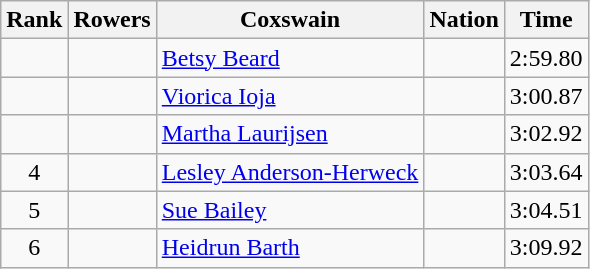<table class="wikitable sortable" style="text-align:center">
<tr>
<th>Rank</th>
<th>Rowers</th>
<th>Coxswain</th>
<th>Nation</th>
<th>Time</th>
</tr>
<tr>
<td></td>
<td align=left data-sort-value="Bower, Carol"></td>
<td align=left data-sort-value="Beard, Betsy"><a href='#'>Betsy Beard</a></td>
<td align=left></td>
<td>2:59.80</td>
</tr>
<tr>
<td></td>
<td align=left data-sort-value="Armășescu, Mihaela"></td>
<td align=left data-sort-value="Ioja, Viorica"><a href='#'>Viorica Ioja</a></td>
<td align=left></td>
<td>3:00.87</td>
</tr>
<tr>
<td></td>
<td align=left data-sort-value="Cornet, Lynda"></td>
<td align=left data-sort-value="Laurijsen, Martha"><a href='#'>Martha Laurijsen</a></td>
<td align=left></td>
<td>3:02.92</td>
</tr>
<tr>
<td>4</td>
<td align=left data-sort-value="Clarke, Christine"></td>
<td align=left data-sort-value="Anderson-Herweck, Lesley"><a href='#'>Lesley Anderson-Herweck</a></td>
<td align=left></td>
<td>3:03.64</td>
</tr>
<tr>
<td>5</td>
<td align=left data-sort-value="Ayling, Astrid"></td>
<td align=left data-sort-value="Bailey, Sue"><a href='#'>Sue Bailey</a></td>
<td align=left></td>
<td>3:04.51</td>
</tr>
<tr>
<td>6</td>
<td align=left data-sort-value="Bower, Carol"></td>
<td align=left data-sort-value="Barth, Heidrun"><a href='#'>Heidrun Barth</a></td>
<td align=left></td>
<td>3:09.92</td>
</tr>
</table>
